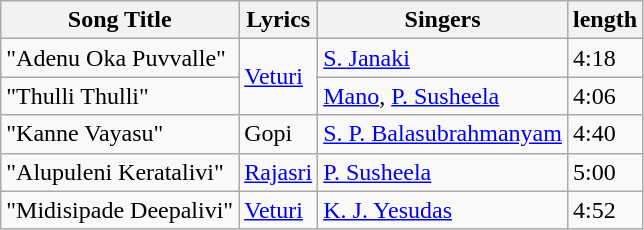<table class="wikitable">
<tr>
<th>Song Title</th>
<th>Lyrics</th>
<th>Singers</th>
<th>length</th>
</tr>
<tr>
<td>"Adenu Oka Puvvalle"</td>
<td rowspan="2"><a href='#'>Veturi</a></td>
<td><a href='#'>S. Janaki</a></td>
<td>4:18</td>
</tr>
<tr>
<td>"Thulli Thulli"</td>
<td><a href='#'>Mano</a>, <a href='#'>P. Susheela</a></td>
<td>4:06</td>
</tr>
<tr>
<td>"Kanne Vayasu"</td>
<td>Gopi</td>
<td><a href='#'>S. P. Balasubrahmanyam</a></td>
<td>4:40</td>
</tr>
<tr>
<td>"Alupuleni Keratalivi"</td>
<td><a href='#'>Rajasri</a></td>
<td><a href='#'>P. Susheela</a></td>
<td>5:00</td>
</tr>
<tr>
<td>"Midisipade Deepalivi"</td>
<td><a href='#'>Veturi</a></td>
<td><a href='#'>K. J. Yesudas</a></td>
<td>4:52</td>
</tr>
</table>
